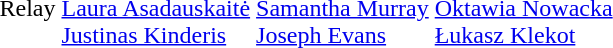<table>
<tr>
<td>Relay</td>
<td><br><a href='#'>Laura Asadauskaitė</a><br><a href='#'>Justinas Kinderis</a></td>
<td><br><a href='#'>Samantha Murray</a><br><a href='#'>Joseph Evans</a></td>
<td><br><a href='#'>Oktawia Nowacka</a><br><a href='#'>Łukasz Klekot</a></td>
</tr>
</table>
